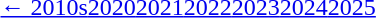<table id="toc" class="toc" summary="Contents">
<tr>
<th></th>
</tr>
<tr>
<td align="center"><a href='#'>← 2010s</a><a href='#'>2020</a><a href='#'>2021</a><a href='#'>2022</a><a href='#'>2023</a><a href='#'>2024</a><a href='#'>2025</a></td>
</tr>
</table>
